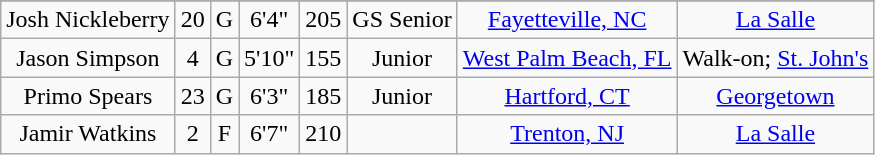<table class="wikitable sortable" style="text-align: center">
<tr align=center>
</tr>
<tr>
<td>Josh Nickleberry</td>
<td>20</td>
<td>G</td>
<td>6'4"</td>
<td>205</td>
<td>GS Senior</td>
<td><a href='#'>Fayetteville, NC</a></td>
<td><a href='#'>La Salle</a></td>
</tr>
<tr>
<td>Jason Simpson</td>
<td>4</td>
<td>G</td>
<td>5'10"</td>
<td>155</td>
<td>Junior</td>
<td><a href='#'>West Palm Beach, FL</a></td>
<td>Walk-on; <a href='#'>St. John's</a></td>
</tr>
<tr>
<td>Primo Spears</td>
<td>23</td>
<td>G</td>
<td>6'3"</td>
<td>185</td>
<td>Junior</td>
<td><a href='#'>Hartford, CT</a></td>
<td><a href='#'>Georgetown</a></td>
</tr>
<tr>
<td>Jamir Watkins</td>
<td>2</td>
<td>F</td>
<td>6'7"</td>
<td>210</td>
<td></td>
<td><a href='#'>Trenton, NJ</a></td>
<td><a href='#'>La Salle</a></td>
</tr>
</table>
